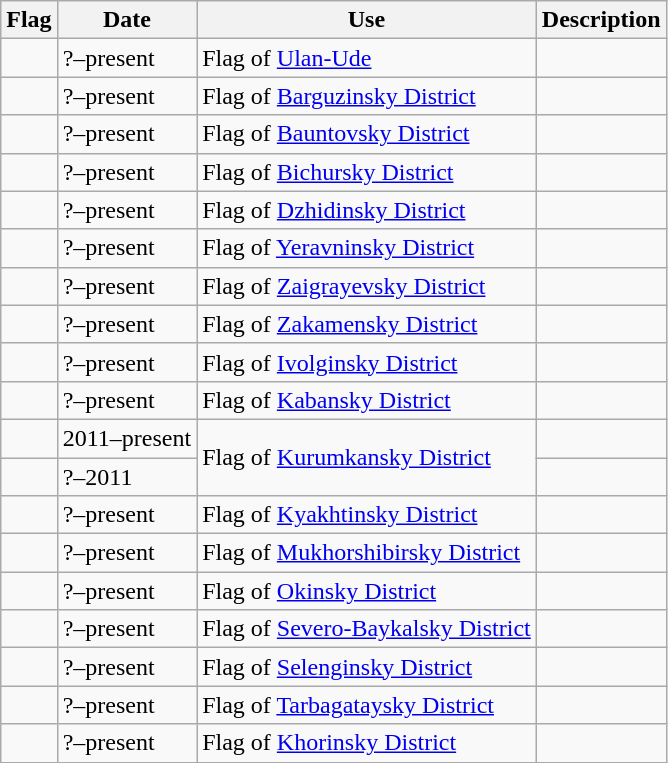<table class="wikitable">
<tr>
<th>Flag</th>
<th>Date</th>
<th>Use</th>
<th>Description</th>
</tr>
<tr>
<td></td>
<td>?–present</td>
<td>Flag of <a href='#'>Ulan-Ude</a></td>
<td></td>
</tr>
<tr>
<td></td>
<td>?–present</td>
<td>Flag of <a href='#'>Barguzinsky District</a></td>
<td></td>
</tr>
<tr>
<td></td>
<td>?–present</td>
<td>Flag of <a href='#'>Bauntovsky District</a></td>
<td></td>
</tr>
<tr>
<td></td>
<td>?–present</td>
<td>Flag of <a href='#'>Bichursky District</a></td>
<td></td>
</tr>
<tr>
<td></td>
<td>?–present</td>
<td>Flag of <a href='#'>Dzhidinsky District</a></td>
<td></td>
</tr>
<tr>
<td></td>
<td>?–present</td>
<td>Flag of <a href='#'>Yeravninsky District</a></td>
<td></td>
</tr>
<tr>
<td></td>
<td>?–present</td>
<td>Flag of <a href='#'>Zaigrayevsky District</a></td>
<td></td>
</tr>
<tr>
<td></td>
<td>?–present</td>
<td>Flag of <a href='#'>Zakamensky District</a></td>
<td></td>
</tr>
<tr>
<td></td>
<td>?–present</td>
<td>Flag of <a href='#'>Ivolginsky District</a></td>
<td></td>
</tr>
<tr>
<td></td>
<td>?–present</td>
<td>Flag of <a href='#'>Kabansky District</a></td>
<td></td>
</tr>
<tr>
<td></td>
<td>2011–present</td>
<td rowspan="2">Flag of <a href='#'>Kurumkansky District</a></td>
<td></td>
</tr>
<tr>
<td></td>
<td>?–2011</td>
<td></td>
</tr>
<tr>
<td></td>
<td>?–present</td>
<td>Flag of <a href='#'>Kyakhtinsky District</a></td>
<td></td>
</tr>
<tr>
<td></td>
<td>?–present</td>
<td>Flag of <a href='#'>Mukhorshibirsky District</a></td>
<td></td>
</tr>
<tr>
<td></td>
<td>?–present</td>
<td>Flag of <a href='#'>Okinsky District</a></td>
<td></td>
</tr>
<tr>
<td></td>
<td>?–present</td>
<td>Flag of <a href='#'>Severo-Baykalsky District</a></td>
<td></td>
</tr>
<tr>
<td></td>
<td>?–present</td>
<td>Flag of <a href='#'>Selenginsky District</a></td>
<td></td>
</tr>
<tr>
<td></td>
<td>?–present</td>
<td>Flag of <a href='#'>Tarbagataysky District</a></td>
<td></td>
</tr>
<tr>
<td></td>
<td>?–present</td>
<td>Flag of <a href='#'>Khorinsky District</a></td>
<td></td>
</tr>
</table>
